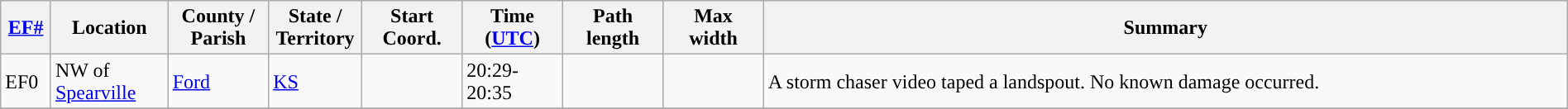<table class="wikitable sortable" style="width:100%;">
<tr>
<th scope="col"  style="width:3%; text-align:center;"><a href='#'>EF#</a></th>
<th scope="col"  style="width:7%; text-align:center;" class="unsortable">Location</th>
<th scope="col"  style="width:6%; text-align:center;" class="unsortable">County / Parish</th>
<th scope="col"  style="width:5%; text-align:center;">State / Territory</th>
<th scope="col"  style="width:6%; text-align:center;">Start Coord.</th>
<th scope="col"  style="width:6%; text-align:center;">Time (<a href='#'>UTC</a>)</th>
<th scope="col"  style="width:6%; text-align:center;">Path length</th>
<th scope="col"  style="width:6%; text-align:center;">Max width</th>
<th scope="col" class="unsortable" style="width:48%; text-align:center;">Summary</th>
</tr>
<tr>
<td>EF0</td>
<td>NW of <a href='#'>Spearville</a></td>
<td><a href='#'>Ford</a></td>
<td><a href='#'>KS</a></td>
<td></td>
<td>20:29-20:35</td>
<td></td>
<td></td>
<td>A storm chaser video taped a landspout. No known damage occurred.</td>
</tr>
<tr>
</tr>
</table>
